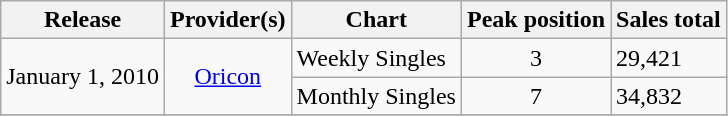<table class="wikitable">
<tr>
<th align="left">Release</th>
<th align="left">Provider(s)</th>
<th align="left">Chart</th>
<th align="left">Peak position</th>
<th align="left">Sales total</th>
</tr>
<tr>
<td align="left" rowspan="2">January 1, 2010</td>
<td align="center" rowspan="2"><a href='#'>Oricon</a></td>
<td align="left">Weekly Singles</td>
<td align="center">3</td>
<td align="left">29,421</td>
</tr>
<tr>
<td align="left">Monthly Singles</td>
<td align="center">7</td>
<td align="left">34,832</td>
</tr>
<tr>
</tr>
</table>
